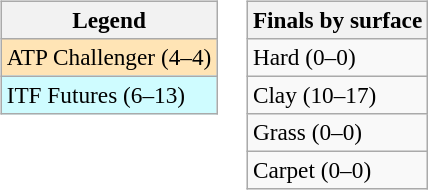<table>
<tr valign=top>
<td><br><table class=wikitable style=font-size:97%>
<tr>
<th>Legend</th>
</tr>
<tr bgcolor=moccasin>
<td>ATP Challenger (4–4)</td>
</tr>
<tr bgcolor=cffcff>
<td>ITF Futures (6–13)</td>
</tr>
</table>
</td>
<td><br><table class=wikitable style=font-size:97%>
<tr>
<th>Finals by surface</th>
</tr>
<tr>
<td>Hard (0–0)</td>
</tr>
<tr>
<td>Clay (10–17)</td>
</tr>
<tr>
<td>Grass (0–0)</td>
</tr>
<tr>
<td>Carpet (0–0)</td>
</tr>
</table>
</td>
</tr>
</table>
